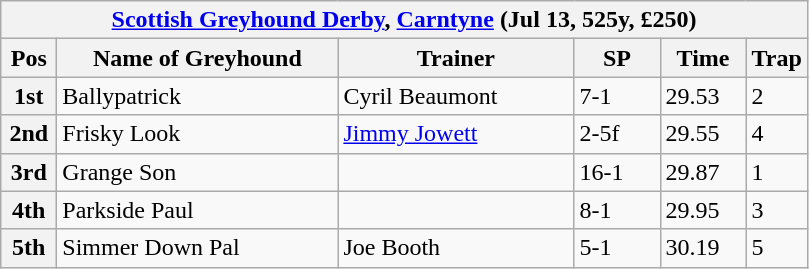<table class="wikitable">
<tr>
<th colspan="6"><a href='#'>Scottish Greyhound Derby</a>, <a href='#'>Carntyne</a> (Jul 13, 525y, £250)</th>
</tr>
<tr>
<th width=30>Pos</th>
<th width=180>Name of Greyhound</th>
<th width=150>Trainer</th>
<th width=50>SP</th>
<th width=50>Time</th>
<th width=30>Trap</th>
</tr>
<tr>
<th>1st</th>
<td>Ballypatrick</td>
<td>Cyril Beaumont</td>
<td>7-1</td>
<td>29.53</td>
<td>2</td>
</tr>
<tr>
<th>2nd</th>
<td>Frisky Look</td>
<td><a href='#'>Jimmy Jowett</a></td>
<td>2-5f</td>
<td>29.55</td>
<td>4</td>
</tr>
<tr>
<th>3rd</th>
<td>Grange Son</td>
<td></td>
<td>16-1</td>
<td>29.87</td>
<td>1</td>
</tr>
<tr>
<th>4th</th>
<td>Parkside Paul</td>
<td></td>
<td>8-1</td>
<td>29.95</td>
<td>3</td>
</tr>
<tr>
<th>5th</th>
<td>Simmer Down Pal</td>
<td>Joe Booth</td>
<td>5-1</td>
<td>30.19</td>
<td>5</td>
</tr>
</table>
